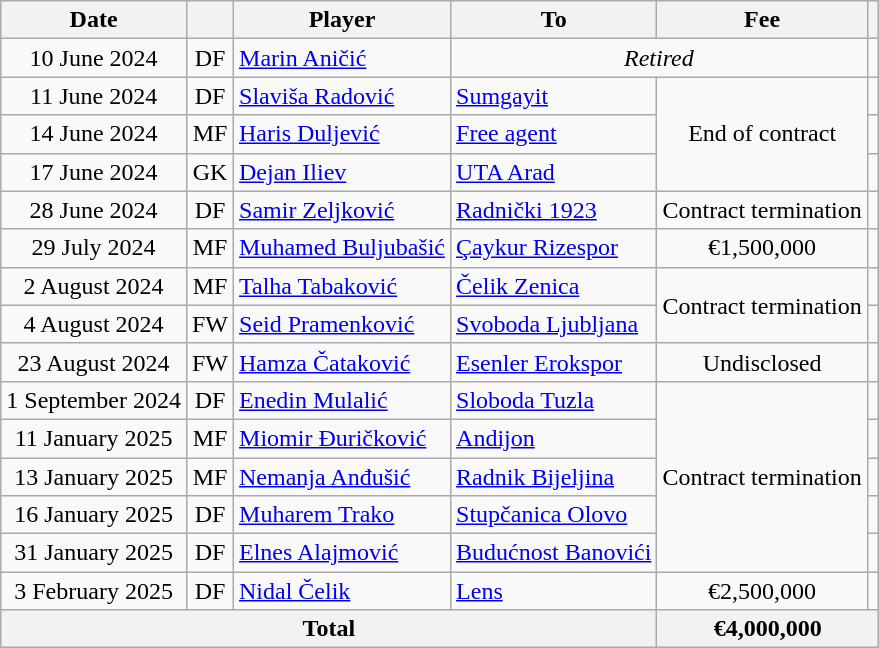<table class="wikitable" style="text-align:center;">
<tr>
<th>Date</th>
<th></th>
<th>Player</th>
<th>To</th>
<th>Fee</th>
<th></th>
</tr>
<tr>
<td>10 June 2024</td>
<td>DF</td>
<td style="text-align:left"> <a href='#'>Marin Aničić</a></td>
<td style="text-align:center" colspan=2><em>Retired</em></td>
<td></td>
</tr>
<tr>
<td>11 June 2024</td>
<td>DF</td>
<td style="text-align:left"> <a href='#'>Slaviša Radović</a></td>
<td style="text-align:left"> <a href='#'>Sumgayit</a></td>
<td rowspan=3>End of contract</td>
<td></td>
</tr>
<tr>
<td>14 June 2024</td>
<td>MF</td>
<td style="text-align:left"> <a href='#'>Haris Duljević</a></td>
<td style="text-align:left"><a href='#'>Free agent</a></td>
<td></td>
</tr>
<tr>
<td>17 June 2024</td>
<td>GK</td>
<td style="text-align:left"> <a href='#'>Dejan Iliev</a></td>
<td style="text-align:left"> <a href='#'>UTA Arad</a></td>
<td></td>
</tr>
<tr>
<td>28 June 2024</td>
<td>DF</td>
<td style="text-align:left"> <a href='#'>Samir Zeljković</a></td>
<td style="text-align:left"> <a href='#'>Radnički 1923</a></td>
<td>Contract termination</td>
<td></td>
</tr>
<tr>
<td>29 July 2024</td>
<td>MF</td>
<td style="text-align:left"> <a href='#'>Muhamed Buljubašić</a></td>
<td style="text-align:left"> <a href='#'>Çaykur Rizespor</a></td>
<td>€1,500,000</td>
<td></td>
</tr>
<tr>
<td>2 August 2024</td>
<td>MF</td>
<td style="text-align:left"> <a href='#'>Talha Tabaković</a></td>
<td style="text-align:left"> <a href='#'>Čelik Zenica</a></td>
<td rowspan=2>Contract termination</td>
<td></td>
</tr>
<tr>
<td>4 August 2024</td>
<td>FW</td>
<td style="text-align:left"> <a href='#'>Seid Pramenković</a></td>
<td style="text-align:left"> <a href='#'>Svoboda Ljubljana</a></td>
<td></td>
</tr>
<tr>
<td>23 August 2024</td>
<td>FW</td>
<td style="text-align:left"> <a href='#'>Hamza Čataković</a></td>
<td style="text-align:left"> <a href='#'>Esenler Erokspor</a></td>
<td>Undisclosed</td>
<td></td>
</tr>
<tr>
<td>1 September 2024</td>
<td>DF</td>
<td style="text-align:left"> <a href='#'>Enedin Mulalić</a></td>
<td style="text-align:left"> <a href='#'>Sloboda Tuzla</a></td>
<td rowspan=5>Contract termination</td>
<td></td>
</tr>
<tr>
<td>11 January 2025</td>
<td>MF</td>
<td style="text-align:left"> <a href='#'>Miomir Đuričković</a></td>
<td style="text-align:left"> <a href='#'>Andijon</a></td>
<td></td>
</tr>
<tr>
<td>13 January 2025</td>
<td>MF</td>
<td style="text-align:left"> <a href='#'>Nemanja Anđušić</a></td>
<td style="text-align:left"> <a href='#'>Radnik Bijeljina</a></td>
<td></td>
</tr>
<tr>
<td>16 January 2025</td>
<td>DF</td>
<td style="text-align:left"> <a href='#'>Muharem Trako</a></td>
<td style="text-align:left"> <a href='#'>Stupčanica Olovo</a></td>
<td></td>
</tr>
<tr>
<td>31 January 2025</td>
<td>DF</td>
<td style="text-align:left"> <a href='#'>Elnes Alajmović</a></td>
<td style="text-align:left"> <a href='#'>Budućnost Banovići</a></td>
<td></td>
</tr>
<tr>
<td>3 February 2025</td>
<td>DF</td>
<td style="text-align:left"> <a href='#'>Nidal Čelik</a></td>
<td style="text-align:left"> <a href='#'>Lens</a></td>
<td>€2,500,000</td>
<td></td>
</tr>
<tr>
<th colspan=4>Total</th>
<th colspan=2>€4,000,000</th>
</tr>
</table>
